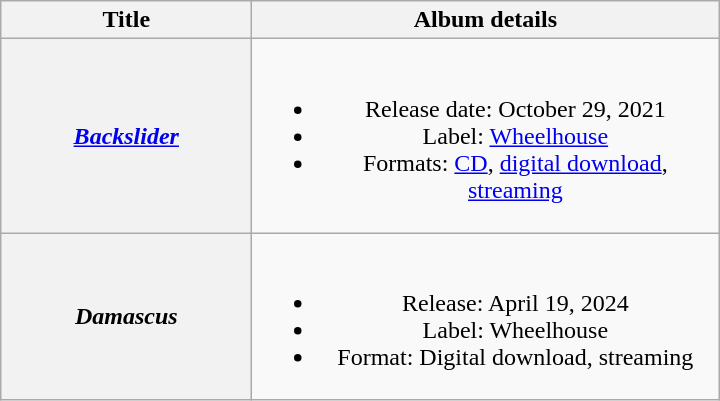<table class="wikitable plainrowheaders" style="text-align:center;">
<tr>
<th scope="col" style="width:10em;">Title</th>
<th scope="col" style="width:19em;">Album details</th>
</tr>
<tr>
<th scope="row"><em><a href='#'>Backslider</a></em></th>
<td><br><ul><li>Release date: October 29, 2021</li><li>Label: <a href='#'>Wheelhouse</a></li><li>Formats: <a href='#'>CD</a>, <a href='#'>digital download</a>, <a href='#'>streaming</a></li></ul></td>
</tr>
<tr>
<th scope="row"><em>Damascus</em></th>
<td><br><ul><li>Release: April 19, 2024</li><li>Label: Wheelhouse</li><li>Format: Digital download, streaming</li></ul></td>
</tr>
</table>
